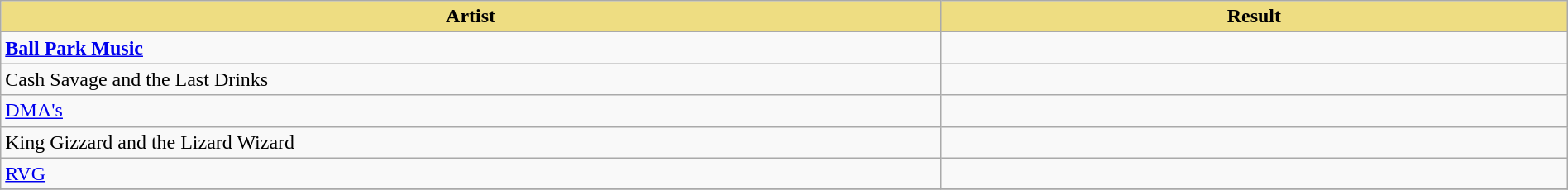<table class="wikitable" width=100%>
<tr>
<th style="width:15%;background:#EEDD82;">Artist</th>
<th style="width:10%;background:#EEDD82;">Result</th>
</tr>
<tr>
<td><strong><a href='#'>Ball Park Music</a></strong></td>
<td></td>
</tr>
<tr>
<td>Cash Savage and the Last Drinks</td>
<td></td>
</tr>
<tr>
<td><a href='#'>DMA's</a></td>
<td></td>
</tr>
<tr>
<td>King Gizzard and the Lizard Wizard</td>
<td></td>
</tr>
<tr>
<td><a href='#'>RVG</a></td>
<td></td>
</tr>
<tr>
</tr>
</table>
